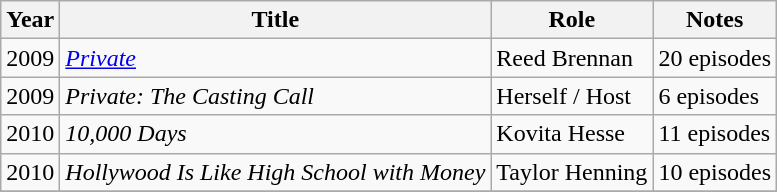<table class="wikitable sortable">
<tr>
<th>Year</th>
<th>Title</th>
<th>Role</th>
<th class="unsortable">Notes</th>
</tr>
<tr>
<td>2009</td>
<td><em><a href='#'>Private</a></em></td>
<td>Reed Brennan</td>
<td>20 episodes</td>
</tr>
<tr>
<td>2009</td>
<td><em>Private: The Casting Call</em></td>
<td>Herself / Host</td>
<td>6 episodes</td>
</tr>
<tr>
<td>2010</td>
<td><em>10,000 Days</em></td>
<td>Kovita Hesse</td>
<td>11 episodes</td>
</tr>
<tr>
<td>2010</td>
<td><em>Hollywood Is Like High School with Money</em></td>
<td>Taylor Henning</td>
<td>10 episodes</td>
</tr>
<tr>
</tr>
</table>
